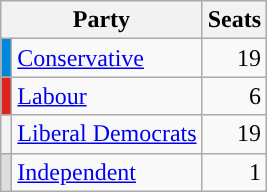<table class="wikitable">
<tr>
<th colspan=2>Party</th>
<th>Seats</th>
</tr>
<tr>
<th style="background-color: #0087DC"></th>
<td><a href='#'>Conservative</a></td>
<td align=right>19</td>
</tr>
<tr>
<th style="background-color: #DC241f"></th>
<td><a href='#'>Labour</a></td>
<td align=right>6</td>
</tr>
<tr>
<th style="background-color: "></th>
<td><a href='#'>Liberal Democrats</a></td>
<td align=right>19</td>
</tr>
<tr>
<th style="background-color: #DDDDDD"></th>
<td><a href='#'>Independent</a></td>
<td align=right>1</td>
</tr>
</table>
